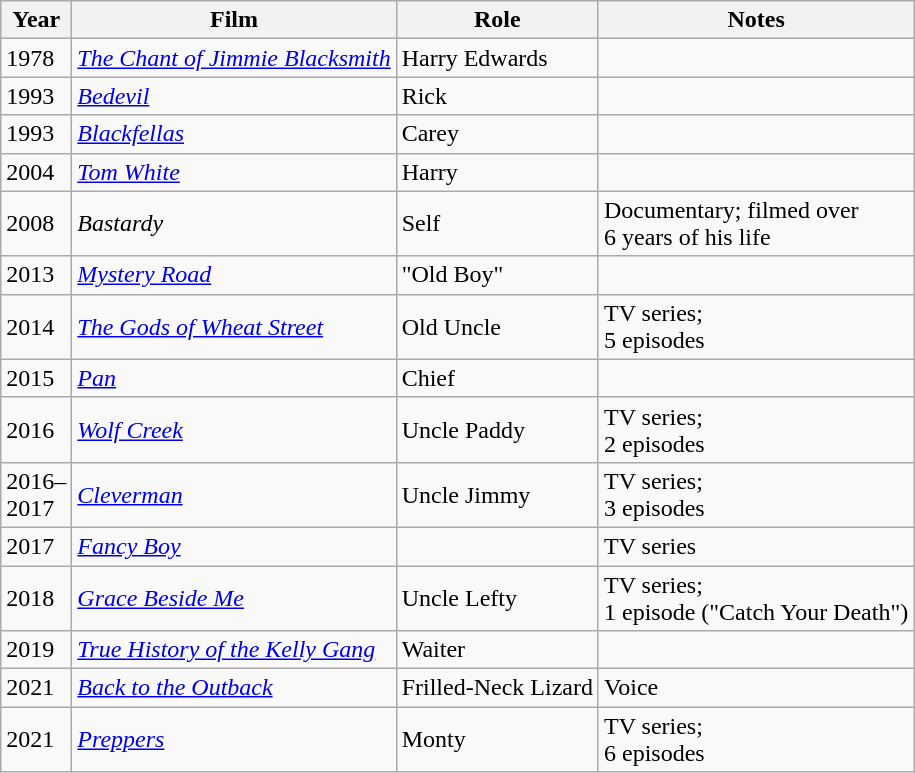<table class="wikitable sortable">
<tr>
<th scope="col">Year</th>
<th scope="col">Film</th>
<th scope="col">Role</th>
<th scope="col">Notes</th>
</tr>
<tr>
<td>1978</td>
<td scope=row><em><a href='#'>The Chant of Jimmie Blacksmith</a></em></td>
<td>Harry Edwards</td>
<td></td>
</tr>
<tr>
<td>1993</td>
<td scope=row><em><a href='#'>Bedevil</a></em></td>
<td>Rick</td>
<td></td>
</tr>
<tr>
<td>1993</td>
<td scope=row><em><a href='#'>Blackfellas</a></em></td>
<td>Carey</td>
<td></td>
</tr>
<tr>
<td>2004</td>
<td scope=row><em><a href='#'>Tom White</a></em></td>
<td>Harry</td>
<td></td>
</tr>
<tr>
<td>2008</td>
<td scope=row><em>Bastardy</em></td>
<td>Self</td>
<td>Documentary; filmed over<br>6 years of his life</td>
</tr>
<tr>
<td>2013</td>
<td scope=row><em><a href='#'>Mystery Road</a></em></td>
<td>"Old Boy"</td>
<td></td>
</tr>
<tr>
<td>2014</td>
<td scope=row><em><a href='#'>The Gods of Wheat Street</a></em></td>
<td>Old Uncle</td>
<td>TV series;<br>5 episodes</td>
</tr>
<tr>
<td>2015</td>
<td scope=row><em><a href='#'>Pan</a></em></td>
<td>Chief</td>
<td></td>
</tr>
<tr>
<td>2016</td>
<td scope=row><em><a href='#'>Wolf Creek</a></em></td>
<td>Uncle Paddy</td>
<td>TV series;<br>2 episodes</td>
</tr>
<tr>
<td>2016–<br>2017</td>
<td scope=row><em><a href='#'>Cleverman</a></em></td>
<td>Uncle Jimmy</td>
<td>TV series;<br>3 episodes</td>
</tr>
<tr>
<td>2017</td>
<td><em><a href='#'>Fancy Boy</a></em></td>
<td></td>
<td>TV series</td>
</tr>
<tr>
<td>2018</td>
<td scope=row><em><a href='#'>Grace Beside Me</a></em></td>
<td>Uncle Lefty</td>
<td>TV series;<br>1 episode ("Catch Your Death")</td>
</tr>
<tr>
<td>2019</td>
<td scope=row><em><a href='#'>True History of the Kelly Gang</a></em></td>
<td>Waiter</td>
<td></td>
</tr>
<tr>
<td>2021</td>
<td scope=row><em><a href='#'>Back to the Outback</a></em></td>
<td>Frilled-Neck Lizard</td>
<td>Voice</td>
</tr>
<tr>
<td>2021</td>
<td scope=row><em><a href='#'>Preppers</a></em></td>
<td>Monty</td>
<td>TV series;<br>6 episodes</td>
</tr>
</table>
